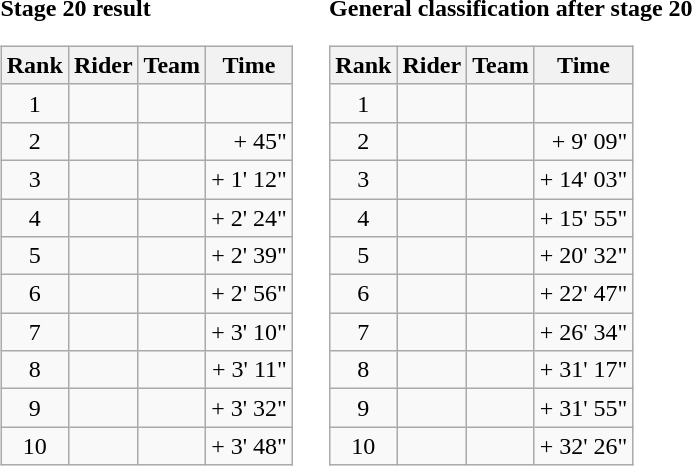<table>
<tr>
<td><strong>Stage 20 result</strong><br><table class="wikitable">
<tr>
<th scope="col">Rank</th>
<th scope="col">Rider</th>
<th scope="col">Team</th>
<th scope="col">Time</th>
</tr>
<tr>
<td style="text-align:center;">1</td>
<td></td>
<td></td>
<td style="text-align:right;"></td>
</tr>
<tr>
<td style="text-align:center;">2</td>
<td> </td>
<td></td>
<td style="text-align:right;">+ 45"</td>
</tr>
<tr>
<td style="text-align:center;">3</td>
<td></td>
<td></td>
<td style="text-align:right;">+ 1' 12"</td>
</tr>
<tr>
<td style="text-align:center;">4</td>
<td></td>
<td></td>
<td style="text-align:right;">+ 2' 24"</td>
</tr>
<tr>
<td style="text-align:center;">5</td>
<td></td>
<td></td>
<td style="text-align:right;">+ 2' 39"</td>
</tr>
<tr>
<td style="text-align:center;">6</td>
<td></td>
<td></td>
<td style="text-align:right;">+ 2' 56"</td>
</tr>
<tr>
<td style="text-align:center;">7</td>
<td></td>
<td></td>
<td style="text-align:right;">+ 3' 10"</td>
</tr>
<tr>
<td style="text-align:center;">8</td>
<td></td>
<td></td>
<td style="text-align:right;">+ 3' 11"</td>
</tr>
<tr>
<td style="text-align:center;">9</td>
<td></td>
<td></td>
<td style="text-align:right;">+ 3' 32"</td>
</tr>
<tr>
<td style="text-align:center;">10</td>
<td></td>
<td></td>
<td style="text-align:right;">+ 3' 48"</td>
</tr>
</table>
</td>
<td></td>
<td><strong>General classification after stage 20</strong><br><table class="wikitable">
<tr>
<th scope="col">Rank</th>
<th scope="col">Rider</th>
<th scope="col">Team</th>
<th scope="col">Time</th>
</tr>
<tr>
<td style="text-align:center;">1</td>
<td> </td>
<td></td>
<td style="text-align:right;"></td>
</tr>
<tr>
<td style="text-align:center;">2</td>
<td></td>
<td></td>
<td style="text-align:right;">+ 9' 09"</td>
</tr>
<tr>
<td style="text-align:center;">3</td>
<td></td>
<td></td>
<td style="text-align:right;">+ 14' 03"</td>
</tr>
<tr>
<td style="text-align:center;">4</td>
<td></td>
<td></td>
<td style="text-align:right;">+ 15' 55"</td>
</tr>
<tr>
<td style="text-align:center;">5</td>
<td></td>
<td></td>
<td style="text-align:right;">+ 20' 32"</td>
</tr>
<tr>
<td style="text-align:center;">6</td>
<td></td>
<td></td>
<td style="text-align:right;">+ 22' 47"</td>
</tr>
<tr>
<td style="text-align:center;">7</td>
<td></td>
<td></td>
<td style="text-align:right;">+ 26' 34"</td>
</tr>
<tr>
<td style="text-align:center;">8</td>
<td></td>
<td></td>
<td style="text-align:right;">+ 31' 17"</td>
</tr>
<tr>
<td style="text-align:center;">9</td>
<td></td>
<td></td>
<td style="text-align:right;">+ 31' 55"</td>
</tr>
<tr>
<td style="text-align:center;">10</td>
<td></td>
<td></td>
<td style="text-align:right;">+ 32' 26"</td>
</tr>
</table>
</td>
</tr>
</table>
